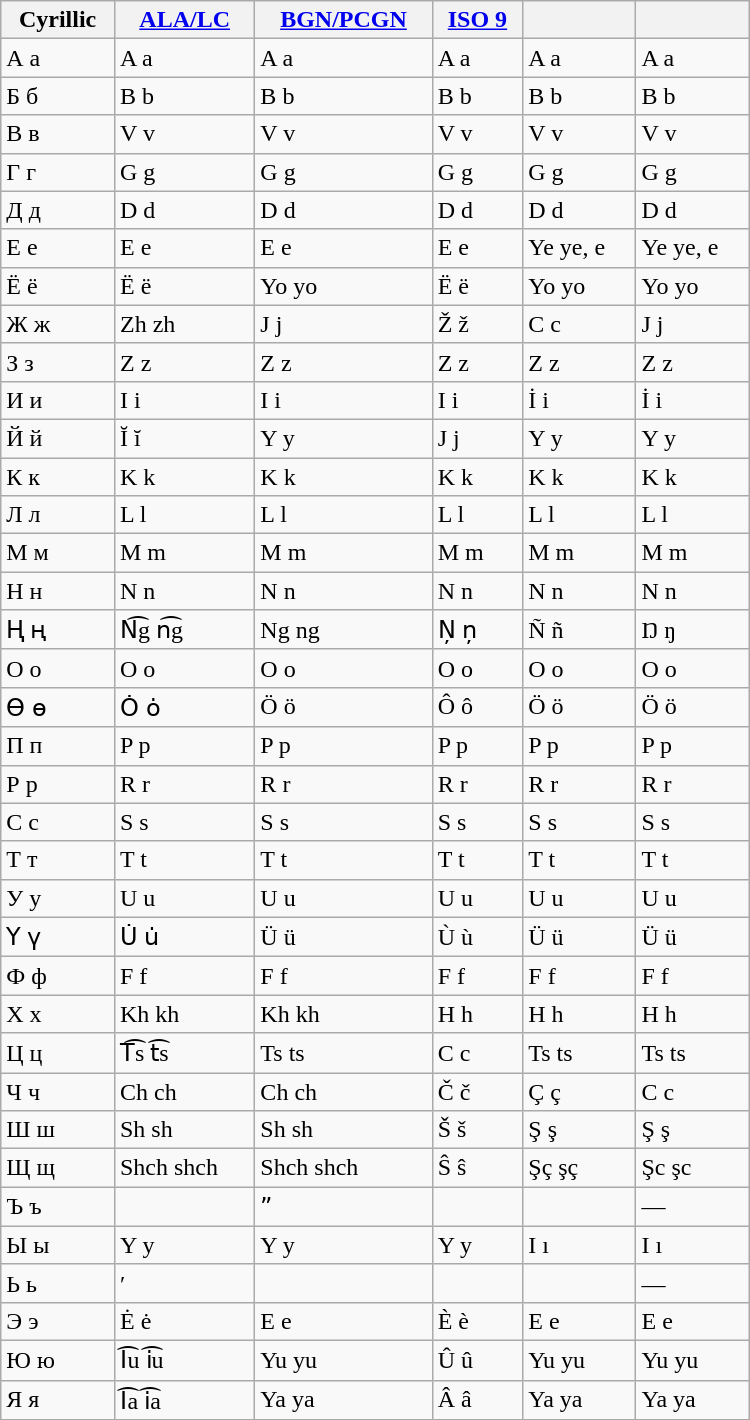<table class="wikitable" width="500">
<tr style="vertical-align:bottom;">
<th>Cyrillic</th>
<th><a href='#'>ALA/LC</a></th>
<th><a href='#'>BGN/PCGN</a></th>
<th><a href='#'>ISO 9</a></th>
<th><a href='#'></a></th>
<th><a href='#'></a></th>
</tr>
<tr>
<td>А а</td>
<td>A a</td>
<td>A a</td>
<td>A a</td>
<td>A a</td>
<td>A a</td>
</tr>
<tr>
<td>Б б</td>
<td>B b</td>
<td>B b</td>
<td>B b</td>
<td>B b</td>
<td>B b</td>
</tr>
<tr>
<td>В в</td>
<td>V v</td>
<td>V v</td>
<td>V v</td>
<td>V v</td>
<td>V v</td>
</tr>
<tr>
<td>Г г</td>
<td>G g</td>
<td>G g</td>
<td>G g</td>
<td>G g</td>
<td>G g</td>
</tr>
<tr>
<td>Д д</td>
<td>D d</td>
<td>D d</td>
<td>D d</td>
<td>D d</td>
<td>D d</td>
</tr>
<tr>
<td>Е е</td>
<td>E e</td>
<td>E e</td>
<td>E e</td>
<td>Ye ye, e</td>
<td>Ye ye, e</td>
</tr>
<tr>
<td>Ё ё</td>
<td>Ë ë</td>
<td>Yo yo</td>
<td>Ë ë</td>
<td>Yo yo</td>
<td>Yo yo</td>
</tr>
<tr>
<td>Ж ж</td>
<td>Zh zh</td>
<td>J j</td>
<td>Ž ž</td>
<td>C c</td>
<td>J j</td>
</tr>
<tr>
<td>З з</td>
<td>Z z</td>
<td>Z z</td>
<td>Z z</td>
<td>Z z</td>
<td>Z z</td>
</tr>
<tr>
<td>И и</td>
<td>I i</td>
<td>I i</td>
<td>I i</td>
<td>İ i</td>
<td>İ i</td>
</tr>
<tr>
<td>Й й</td>
<td>Ĭ ĭ</td>
<td>Y y</td>
<td>J j</td>
<td>Y y</td>
<td>Y y</td>
</tr>
<tr>
<td>К к</td>
<td>K k</td>
<td>K k</td>
<td>K k</td>
<td>K k</td>
<td>K k</td>
</tr>
<tr>
<td>Л л</td>
<td>L l</td>
<td>L l</td>
<td>L l</td>
<td>L l</td>
<td>L l</td>
</tr>
<tr>
<td>М м</td>
<td>M m</td>
<td>M m</td>
<td>M m</td>
<td>M m</td>
<td>M m</td>
</tr>
<tr>
<td>Н н</td>
<td>N n</td>
<td>N n</td>
<td>N n</td>
<td>N n</td>
<td>N n</td>
</tr>
<tr>
<td>Ң ң</td>
<td>N͡g n͡g</td>
<td>Ng ng</td>
<td>N̦ n̦</td>
<td>Ñ ñ</td>
<td>Ŋ ŋ</td>
</tr>
<tr>
<td>О о</td>
<td>O o</td>
<td>O o</td>
<td>O o</td>
<td>O o</td>
<td>O o</td>
</tr>
<tr>
<td>Ө ө</td>
<td>Ȯ ȯ</td>
<td>Ö ö</td>
<td>Ô ô</td>
<td>Ö ö</td>
<td>Ö ö</td>
</tr>
<tr>
<td>П п</td>
<td>P p</td>
<td>P p</td>
<td>P p</td>
<td>P p</td>
<td>P p</td>
</tr>
<tr>
<td>Р р</td>
<td>R r</td>
<td>R r</td>
<td>R r</td>
<td>R r</td>
<td>R r</td>
</tr>
<tr>
<td>С с</td>
<td>S s</td>
<td>S s</td>
<td>S s</td>
<td>S s</td>
<td>S s</td>
</tr>
<tr>
<td>Т т</td>
<td>T t</td>
<td>T t</td>
<td>T t</td>
<td>T t</td>
<td>T t</td>
</tr>
<tr>
<td>У у</td>
<td>U u</td>
<td>U u</td>
<td>U u</td>
<td>U u</td>
<td>U u</td>
</tr>
<tr>
<td>Ү ү</td>
<td>U̇ u̇</td>
<td>Ü ü</td>
<td>Ù ù</td>
<td>Ü ü</td>
<td>Ü ü</td>
</tr>
<tr>
<td>Ф ф</td>
<td>F f</td>
<td>F f</td>
<td>F f</td>
<td>F f</td>
<td>F f</td>
</tr>
<tr>
<td>Х х</td>
<td>Kh kh</td>
<td>Kh kh</td>
<td>H h</td>
<td>H h</td>
<td>H h</td>
</tr>
<tr>
<td>Ц ц</td>
<td>T͡s t͡s</td>
<td>Ts ts</td>
<td>C c</td>
<td>Ts ts</td>
<td>Ts ts</td>
</tr>
<tr>
<td>Ч ч</td>
<td>Ch ch</td>
<td>Ch ch</td>
<td>Č č</td>
<td>Ç ç</td>
<td>C c</td>
</tr>
<tr>
<td>Ш ш</td>
<td>Sh sh</td>
<td>Sh sh</td>
<td>Š š</td>
<td>Ş ş</td>
<td>Ş ş</td>
</tr>
<tr>
<td>Щ щ</td>
<td>Shch shch</td>
<td>Shch shch</td>
<td>Ŝ ŝ</td>
<td>Şç şç</td>
<td>Şc şc</td>
</tr>
<tr>
<td>Ъ ъ</td>
<td></td>
<td>ˮ</td>
<td></td>
<td></td>
<td>—</td>
</tr>
<tr>
<td>Ы ы</td>
<td>Y y</td>
<td>Y y</td>
<td>Y y</td>
<td>I ı</td>
<td>I ı</td>
</tr>
<tr>
<td>Ь ь</td>
<td>′</td>
<td></td>
<td></td>
<td></td>
<td>—</td>
</tr>
<tr>
<td>Э э</td>
<td>Ė ė</td>
<td>E e</td>
<td>È è</td>
<td>E e</td>
<td>E e</td>
</tr>
<tr>
<td>Ю ю</td>
<td>I͡u i͡u</td>
<td>Yu yu</td>
<td>Û û</td>
<td>Yu yu</td>
<td>Yu yu</td>
</tr>
<tr>
<td>Я я</td>
<td>I͡a i͡a</td>
<td>Ya ya</td>
<td>Â â</td>
<td>Ya ya</td>
<td>Ya ya</td>
</tr>
</table>
